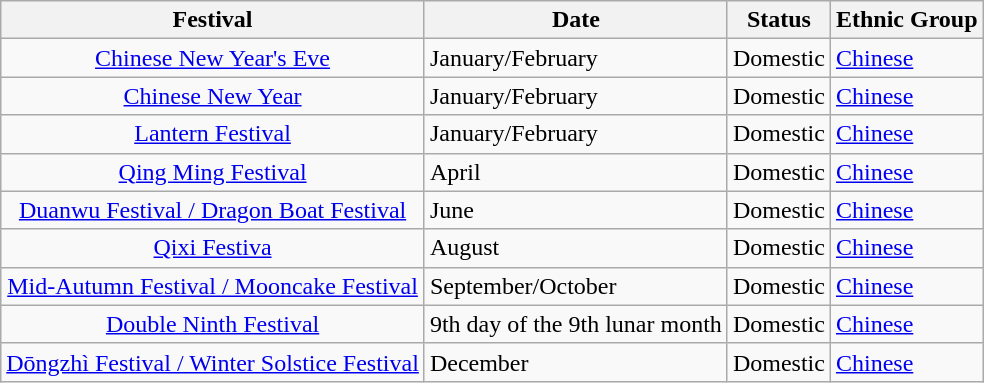<table class="wikitable">
<tr>
<th>Festival</th>
<th>Date</th>
<th>Status</th>
<th>Ethnic Group</th>
</tr>
<tr>
<td style="text-align:center;"><a href='#'>Chinese New Year's Eve</a></td>
<td>January/February</td>
<td>Domestic</td>
<td><a href='#'>Chinese</a></td>
</tr>
<tr>
<td style="text-align:center;"><a href='#'>Chinese New Year</a></td>
<td>January/February</td>
<td>Domestic</td>
<td><a href='#'>Chinese</a></td>
</tr>
<tr>
<td style="text-align:center;"><a href='#'>Lantern Festival</a></td>
<td>January/February</td>
<td>Domestic</td>
<td><a href='#'>Chinese</a></td>
</tr>
<tr>
<td style="text-align:center;"><a href='#'>Qing Ming Festival</a></td>
<td>April</td>
<td>Domestic</td>
<td><a href='#'>Chinese</a></td>
</tr>
<tr>
<td style="text-align:center;"><a href='#'>Duanwu Festival / Dragon Boat Festival</a></td>
<td>June</td>
<td>Domestic</td>
<td><a href='#'>Chinese</a></td>
</tr>
<tr>
<td style="text-align:center;"><a href='#'>Qixi Festiva</a></td>
<td>August</td>
<td>Domestic</td>
<td><a href='#'>Chinese</a></td>
</tr>
<tr>
<td style="text-align:center;"><a href='#'>Mid-Autumn Festival / Mooncake Festival</a></td>
<td>September/October</td>
<td>Domestic</td>
<td><a href='#'>Chinese</a></td>
</tr>
<tr>
<td style="text-align:center;"><a href='#'>Double Ninth Festival</a></td>
<td>9th day of the 9th lunar month</td>
<td>Domestic</td>
<td><a href='#'>Chinese</a></td>
</tr>
<tr>
<td style="text-align:center;"><a href='#'>Dōngzhì Festival / Winter Solstice Festival</a></td>
<td>December</td>
<td>Domestic</td>
<td><a href='#'>Chinese</a></td>
</tr>
</table>
